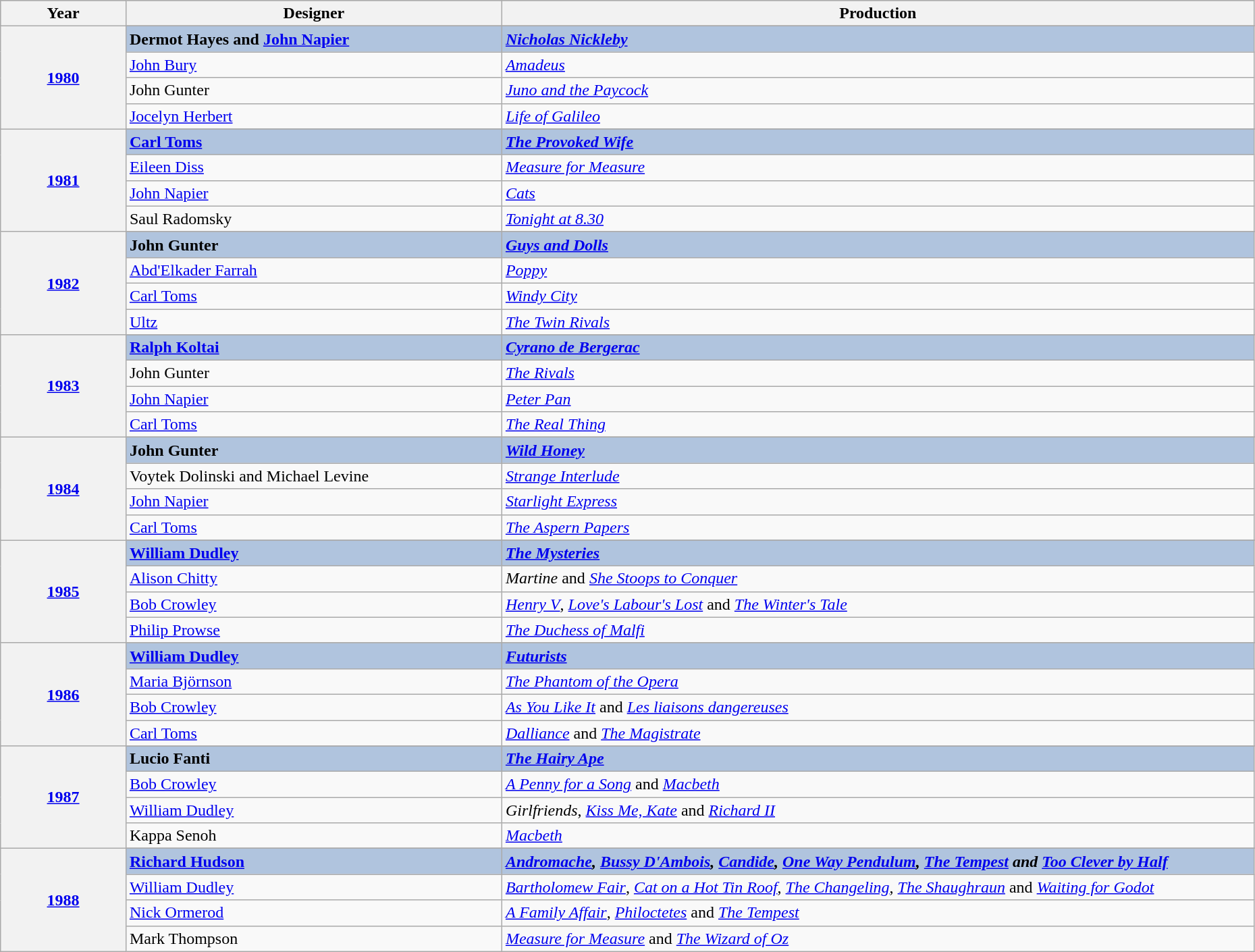<table class="wikitable" style="width:98%;">
<tr style="background:#bebebe;">
<th style="width:10%;">Year</th>
<th style="width:30%;">Designer</th>
<th style="width:60%;">Production</th>
</tr>
<tr>
<th rowspan=5 align=center><a href='#'>1980</a></th>
</tr>
<tr style="background:#B0C4DE">
<td><strong>Dermot Hayes and <a href='#'>John Napier</a></strong></td>
<td><strong><em><a href='#'>Nicholas Nickleby</a></em></strong></td>
</tr>
<tr>
<td><a href='#'>John Bury</a></td>
<td><em><a href='#'>Amadeus</a></em></td>
</tr>
<tr>
<td>John Gunter</td>
<td><em><a href='#'>Juno and the Paycock</a></em></td>
</tr>
<tr>
<td><a href='#'>Jocelyn Herbert</a></td>
<td><em><a href='#'>Life of Galileo</a></em></td>
</tr>
<tr>
<th rowspan=5 align=center><a href='#'>1981</a></th>
</tr>
<tr style="background:#B0C4DE">
<td><strong><a href='#'>Carl Toms</a></strong></td>
<td><strong><em><a href='#'>The Provoked Wife</a></em></strong></td>
</tr>
<tr>
<td><a href='#'>Eileen Diss</a></td>
<td><em><a href='#'>Measure for Measure</a></em></td>
</tr>
<tr>
<td><a href='#'>John Napier</a></td>
<td><em><a href='#'>Cats</a></em></td>
</tr>
<tr>
<td>Saul Radomsky</td>
<td><em><a href='#'>Tonight at 8.30</a></em></td>
</tr>
<tr>
<th rowspan=5 align=center><a href='#'>1982</a></th>
</tr>
<tr style="background:#B0C4DE">
<td><strong>John Gunter</strong></td>
<td><strong><em><a href='#'>Guys and Dolls</a></em></strong></td>
</tr>
<tr>
<td><a href='#'>Abd'Elkader Farrah</a></td>
<td><em><a href='#'>Poppy</a></em></td>
</tr>
<tr>
<td><a href='#'>Carl Toms</a></td>
<td><em><a href='#'>Windy City</a></em></td>
</tr>
<tr>
<td><a href='#'>Ultz</a></td>
<td><em><a href='#'>The Twin Rivals</a></em></td>
</tr>
<tr>
<th rowspan=5 align=center><a href='#'>1983</a></th>
</tr>
<tr style="background:#B0C4DE">
<td><strong><a href='#'>Ralph Koltai</a></strong></td>
<td><strong><em><a href='#'>Cyrano de Bergerac</a></em></strong></td>
</tr>
<tr>
<td>John Gunter</td>
<td><em><a href='#'>The Rivals</a></em></td>
</tr>
<tr>
<td><a href='#'>John Napier</a></td>
<td><em><a href='#'>Peter Pan</a></em></td>
</tr>
<tr>
<td><a href='#'>Carl Toms</a></td>
<td><em><a href='#'>The Real Thing</a></em></td>
</tr>
<tr>
<th rowspan=5 align=center><a href='#'>1984</a></th>
</tr>
<tr style="background:#B0C4DE">
<td><strong>John Gunter</strong></td>
<td><strong><em><a href='#'>Wild Honey</a></em></strong></td>
</tr>
<tr>
<td>Voytek Dolinski and Michael Levine</td>
<td><em><a href='#'>Strange Interlude</a></em></td>
</tr>
<tr>
<td><a href='#'>John Napier</a></td>
<td><em><a href='#'>Starlight Express</a></em></td>
</tr>
<tr>
<td><a href='#'>Carl Toms</a></td>
<td><em><a href='#'>The Aspern Papers</a></em></td>
</tr>
<tr>
<th rowspan=5 align=center><a href='#'>1985</a></th>
</tr>
<tr style="background:#B0C4DE">
<td><strong><a href='#'>William Dudley</a></strong></td>
<td><strong><em><a href='#'>The Mysteries</a></em></strong></td>
</tr>
<tr>
<td><a href='#'>Alison Chitty</a></td>
<td><em>Martine</em> and <em><a href='#'>She Stoops to Conquer</a></em></td>
</tr>
<tr>
<td><a href='#'>Bob Crowley</a></td>
<td><em><a href='#'>Henry V</a></em>, <em><a href='#'>Love's Labour's Lost</a></em> and <em><a href='#'>The Winter's Tale</a></em></td>
</tr>
<tr>
<td><a href='#'>Philip Prowse</a></td>
<td><em><a href='#'>The Duchess of Malfi</a></em></td>
</tr>
<tr>
<th rowspan=5 align=center><a href='#'>1986</a></th>
</tr>
<tr style="background:#B0C4DE">
<td><strong><a href='#'>William Dudley</a></strong></td>
<td><strong><em><a href='#'>Futurists</a></em></strong></td>
</tr>
<tr>
<td><a href='#'>Maria Björnson</a></td>
<td><em><a href='#'>The Phantom of the Opera</a></em></td>
</tr>
<tr>
<td><a href='#'>Bob Crowley</a></td>
<td><em><a href='#'>As You Like It</a></em> and <em><a href='#'>Les liaisons dangereuses</a></em></td>
</tr>
<tr>
<td><a href='#'>Carl Toms</a></td>
<td><em><a href='#'>Dalliance</a></em> and <em><a href='#'>The Magistrate</a></em></td>
</tr>
<tr>
<th rowspan=5 align=center><a href='#'>1987</a></th>
</tr>
<tr style="background:#B0C4DE">
<td><strong>Lucio Fanti</strong></td>
<td><strong><em><a href='#'>The Hairy Ape</a></em></strong></td>
</tr>
<tr>
<td><a href='#'>Bob Crowley</a></td>
<td><em><a href='#'>A Penny for a Song</a></em> and <em><a href='#'>Macbeth</a></em></td>
</tr>
<tr>
<td><a href='#'>William Dudley</a></td>
<td><em>Girlfriends</em>, <em><a href='#'>Kiss Me, Kate</a></em> and <em><a href='#'>Richard II</a></em></td>
</tr>
<tr>
<td>Kappa Senoh</td>
<td><em><a href='#'>Macbeth</a></em></td>
</tr>
<tr>
<th rowspan=5 align=center><a href='#'>1988</a></th>
</tr>
<tr style="background:#B0C4DE">
<td><strong><a href='#'>Richard Hudson</a></strong></td>
<td><strong><em><a href='#'>Andromache</a><em>, </em><a href='#'>Bussy D'Ambois</a><em>, </em><a href='#'>Candide</a><em>, </em><a href='#'>One Way Pendulum</a><em>, </em><a href='#'>The Tempest</a><em> and </em><a href='#'>Too Clever by Half</a></em></strong></td>
</tr>
<tr>
<td><a href='#'>William Dudley</a></td>
<td><em><a href='#'>Bartholomew Fair</a></em>, <em><a href='#'>Cat on a Hot Tin Roof</a></em>, <em><a href='#'>The Changeling</a></em>, <em><a href='#'>The Shaughraun</a></em> and <em><a href='#'>Waiting for Godot</a></em></td>
</tr>
<tr>
<td><a href='#'>Nick Ormerod</a></td>
<td><em><a href='#'>A Family Affair</a></em>, <em><a href='#'>Philoctetes</a></em> and <em><a href='#'>The Tempest</a></em></td>
</tr>
<tr>
<td>Mark Thompson</td>
<td><em><a href='#'>Measure for Measure</a></em> and <em><a href='#'>The Wizard of Oz</a></em></td>
</tr>
</table>
